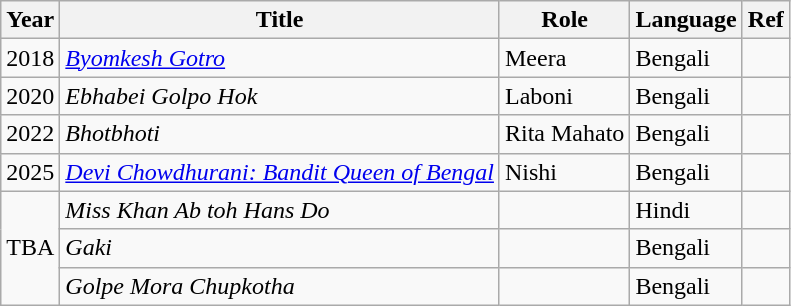<table class="wikitable sortable">
<tr>
<th>Year</th>
<th>Title</th>
<th>Role</th>
<th>Language</th>
<th>Ref</th>
</tr>
<tr>
<td>2018</td>
<td><em><a href='#'>Byomkesh Gotro</a></em></td>
<td>Meera</td>
<td>Bengali</td>
<td></td>
</tr>
<tr>
<td>2020</td>
<td><em>Ebhabei Golpo Hok</em></td>
<td>Laboni</td>
<td>Bengali</td>
<td></td>
</tr>
<tr>
<td>2022</td>
<td><em>Bhotbhoti</em></td>
<td>Rita Mahato</td>
<td>Bengali</td>
<td></td>
</tr>
<tr>
<td>2025</td>
<td><em><a href='#'>Devi Chowdhurani: Bandit Queen of Bengal</a></em></td>
<td>Nishi</td>
<td>Bengali</td>
<td></td>
</tr>
<tr>
<td rowspan="3">TBA</td>
<td><em>Miss Khan Ab toh Hans Do</em></td>
<td></td>
<td>Hindi</td>
<td></td>
</tr>
<tr>
<td><em>Gaki</em></td>
<td></td>
<td>Bengali</td>
<td></td>
</tr>
<tr>
<td><em>Golpe Mora Chupkotha</em></td>
<td></td>
<td>Bengali</td>
<td></td>
</tr>
</table>
